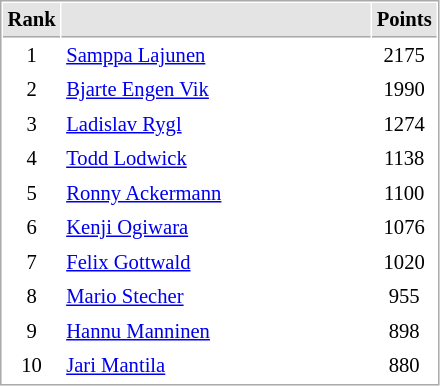<table cellspacing="1" cellpadding="3" style="border:1px solid #AAAAAA;font-size:86%">
<tr bgcolor="#E4E4E4">
<th style="border-bottom:1px solid #AAAAAA" width=10>Rank</th>
<th style="border-bottom:1px solid #AAAAAA" width=200></th>
<th style="border-bottom:1px solid #AAAAAA" width=20>Points</th>
</tr>
<tr align="center">
<td>1</td>
<td align="left"> <a href='#'>Samppa Lajunen</a></td>
<td>2175</td>
</tr>
<tr align="center">
<td>2</td>
<td align="left"> <a href='#'>Bjarte Engen Vik</a></td>
<td>1990</td>
</tr>
<tr align="center">
<td>3</td>
<td align="left"> <a href='#'>Ladislav Rygl</a></td>
<td>1274</td>
</tr>
<tr align="center">
<td>4</td>
<td align="left"> <a href='#'>Todd Lodwick</a></td>
<td>1138</td>
</tr>
<tr align="center">
<td>5</td>
<td align="left"> <a href='#'>Ronny Ackermann</a></td>
<td>1100</td>
</tr>
<tr align="center">
<td>6</td>
<td align="left"> <a href='#'>Kenji Ogiwara</a></td>
<td>1076</td>
</tr>
<tr align="center">
<td>7</td>
<td align="left"> <a href='#'>Felix Gottwald</a></td>
<td>1020</td>
</tr>
<tr align="center">
<td>8</td>
<td align="left"> <a href='#'>Mario Stecher</a></td>
<td>955</td>
</tr>
<tr align="center">
<td>9</td>
<td align="left"> <a href='#'>Hannu Manninen</a></td>
<td>898</td>
</tr>
<tr align="center">
<td>10</td>
<td align="left"> <a href='#'>Jari Mantila</a></td>
<td>880</td>
</tr>
</table>
